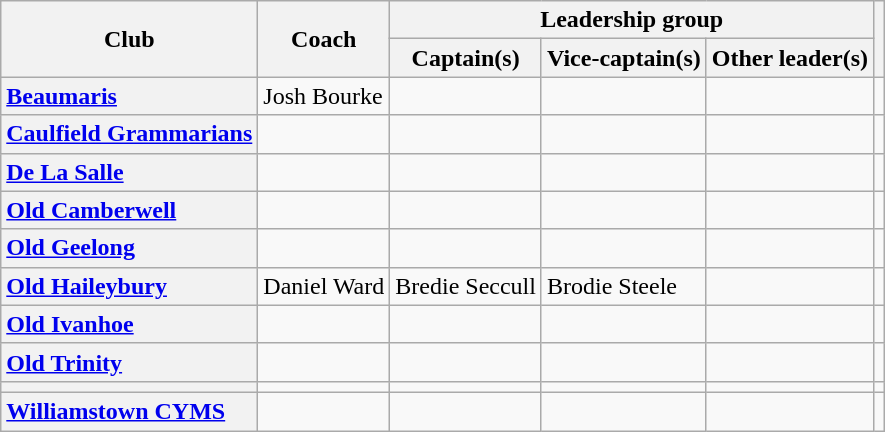<table class="wikitable plainrowheaders width:100%">
<tr>
<th rowspan=2>Club</th>
<th rowspan=2>Coach</th>
<th colspan=3>Leadership group</th>
<th rowspan=2></th>
</tr>
<tr>
<th>Captain(s)</th>
<th>Vice-captain(s)</th>
<th>Other leader(s)</th>
</tr>
<tr>
<th style="text-align:left"><a href='#'>Beaumaris</a></th>
<td>Josh Bourke</td>
<td></td>
<td></td>
<td></td>
<td align="center"></td>
</tr>
<tr>
<th style="text-align:left"><a href='#'>Caulfield Grammarians</a></th>
<td></td>
<td></td>
<td></td>
<td></td>
<td align="center"></td>
</tr>
<tr>
<th style="text-align:left"><a href='#'>De La Salle</a></th>
<td></td>
<td></td>
<td></td>
<td></td>
<td align="center"></td>
</tr>
<tr>
<th style="text-align:left"><a href='#'>Old Camberwell</a></th>
<td></td>
<td></td>
<td></td>
<td></td>
<td align="center"></td>
</tr>
<tr>
<th style="text-align:left"><a href='#'>Old Geelong</a></th>
<td></td>
<td></td>
<td></td>
<td></td>
<td align="center"></td>
</tr>
<tr>
<th style="text-align:left"><a href='#'>Old Haileybury</a></th>
<td>Daniel Ward</td>
<td>Bredie Seccull</td>
<td>Brodie Steele</td>
<td></td>
<td align="center"></td>
</tr>
<tr>
<th style="text-align:left"><a href='#'>Old Ivanhoe</a></th>
<td></td>
<td></td>
<td></td>
<td></td>
<td align="center"></td>
</tr>
<tr>
<th style="text-align:left"><a href='#'>Old Trinity</a></th>
<td></td>
<td></td>
<td></td>
<td></td>
<td align="center"></td>
</tr>
<tr>
<th style="text-align:left"></th>
<td></td>
<td></td>
<td></td>
<td></td>
<td align="center"></td>
</tr>
<tr>
<th style="text-align:left"><a href='#'>Williamstown CYMS</a></th>
<td></td>
<td></td>
<td></td>
<td></td>
<td align="center"></td>
</tr>
</table>
